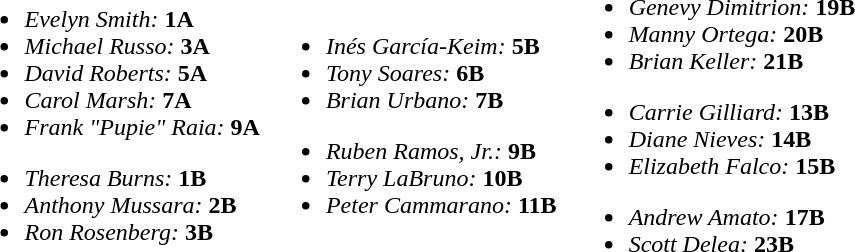<table>
<tr>
<td><br><ul><li><em>Evelyn Smith:</em> <strong>1A</strong></li><li><em>Michael Russo:</em> <strong>3A</strong></li><li><em>David Roberts:</em> <strong>5A</strong></li><li><em>Carol Marsh:</em> <strong>7A</strong></li><li><em>Frank "Pupie" Raia:</em> <strong>9A</strong></li></ul><ul><li><em>Theresa Burns:</em> <strong>1B</strong></li><li><em>Anthony Mussara:</em> <strong>2B</strong></li><li><em>Ron Rosenberg:</em> <strong>3B</strong></li></ul></td>
<td><br><ul><li><em>Inés García-Keim:</em> <strong>5B</strong></li><li><em>Tony Soares:</em> <strong>6B</strong></li><li><em>Brian Urbano:</em> <strong>7B</strong></li></ul><ul><li><em>Ruben Ramos, Jr.:</em> <strong>9B</strong></li><li><em>Terry LaBruno:</em> <strong>10B</strong></li><li><em>Peter Cammarano:</em> <strong>11B</strong></li></ul></td>
<td></td>
<td><br><ul><li><em>Genevy Dimitrion:</em> <strong>19B</strong></li><li><em>Manny Ortega:</em> <strong>20B</strong></li><li><em>Brian Keller:</em> <strong>21B</strong></li></ul><ul><li><em>Carrie Gilliard:</em> <strong>13B</strong></li><li><em>Diane Nieves:</em> <strong>14B</strong></li><li><em>Elizabeth Falco:</em> <strong>15B</strong></li></ul><ul><li><em>Andrew Amato:</em> <strong>17B</strong></li><li><em>Scott Delea:</em> <strong>23B</strong></li></ul></td>
</tr>
</table>
